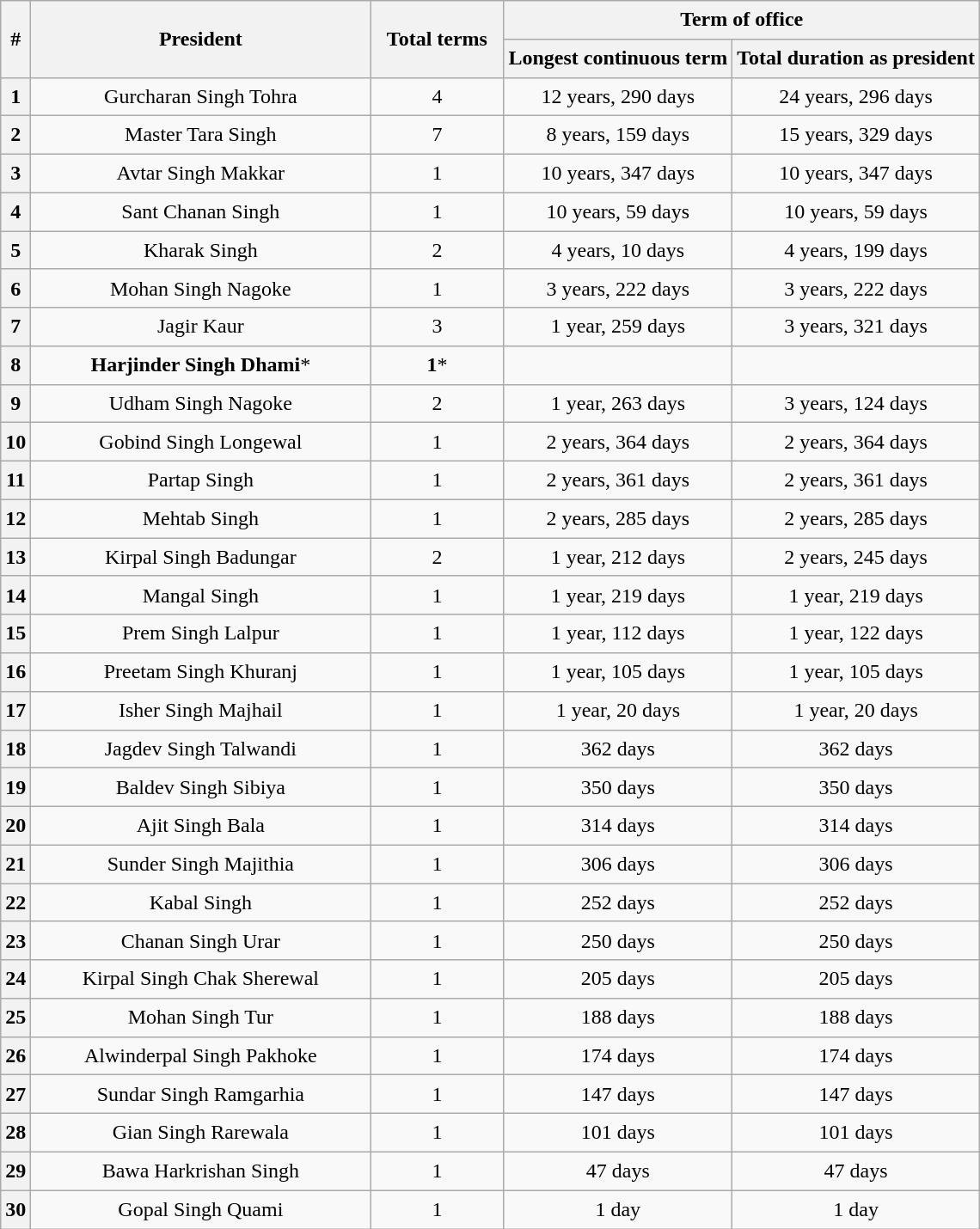<table class="wikitable sortable" style="line-height:1.4em; text-align:center">
<tr>
<th data-sort-type=number rowspan = "2">#</th>
<th rowspan="2" style="width:16em">President</th>
<th rowspan="2" style="width:6em">Total terms</th>
<th colspan="2">Term of office</th>
</tr>
<tr>
<th>Longest continuous term</th>
<th>Total duration as president</th>
</tr>
<tr>
<th>1</th>
<td>Gurcharan Singh Tohra</td>
<td>4</td>
<td>12 years, 290 days</td>
<td>24 years, 296 days</td>
</tr>
<tr>
<th>2</th>
<td>Master Tara Singh</td>
<td>7</td>
<td>8 years, 159 days</td>
<td>15 years, 329 days</td>
</tr>
<tr>
<th>3</th>
<td>Avtar Singh Makkar</td>
<td>1</td>
<td>10 years, 347 days</td>
<td>10 years, 347 days</td>
</tr>
<tr>
<th>4</th>
<td>Sant Chanan Singh</td>
<td>1</td>
<td>10 years, 59 days</td>
<td>10 years, 59 days</td>
</tr>
<tr>
<th>5</th>
<td>Kharak Singh</td>
<td>2</td>
<td>4 years, 10 days</td>
<td>4 years, 199 days</td>
</tr>
<tr>
<th>6</th>
<td>Mohan Singh Nagoke</td>
<td>1</td>
<td>3 years, 222 days</td>
<td>3 years, 222 days</td>
</tr>
<tr>
<th>7</th>
<td>Jagir Kaur</td>
<td>3</td>
<td>1 year, 259 days</td>
<td>3 years, 321 days</td>
</tr>
<tr>
<th>8</th>
<td><strong>Harjinder Singh Dhami</strong>*</td>
<td><strong>1</strong>*</td>
<td><strong></strong></td>
<td><strong></strong></td>
</tr>
<tr>
<th>9</th>
<td>Udham Singh Nagoke</td>
<td>2</td>
<td>1 year, 263 days</td>
<td>3 years, 124 days</td>
</tr>
<tr>
<th>10</th>
<td>Gobind Singh Longewal</td>
<td>1</td>
<td>2 years, 364 days</td>
<td>2 years, 364 days</td>
</tr>
<tr>
<th>11</th>
<td>Partap Singh</td>
<td>1</td>
<td>2 years, 361 days</td>
<td>2 years, 361 days</td>
</tr>
<tr>
<th>12</th>
<td>Mehtab Singh</td>
<td>1</td>
<td>2 years, 285 days</td>
<td>2 years, 285 days</td>
</tr>
<tr>
<th>13</th>
<td>Kirpal Singh Badungar</td>
<td>2</td>
<td>1 year, 212 days</td>
<td>2 years, 245 days</td>
</tr>
<tr>
<th>14</th>
<td>Mangal Singh</td>
<td>1</td>
<td>1 year, 219 days</td>
<td>1 year, 219 days</td>
</tr>
<tr>
<th>15</th>
<td>Prem Singh Lalpur</td>
<td>1</td>
<td>1 year, 112 days</td>
<td>1 year, 122 days</td>
</tr>
<tr>
<th>16</th>
<td>Preetam Singh Khuranj</td>
<td>1</td>
<td>1 year, 105 days</td>
<td>1 year, 105 days</td>
</tr>
<tr>
<th>17</th>
<td>Isher Singh Majhail</td>
<td>1</td>
<td>1 year, 20 days</td>
<td>1 year, 20 days</td>
</tr>
<tr>
<th>18</th>
<td>Jagdev Singh Talwandi</td>
<td>1</td>
<td>362 days</td>
<td>362 days</td>
</tr>
<tr>
<th>19</th>
<td>Baldev Singh Sibiya</td>
<td>1</td>
<td>350 days</td>
<td>350 days</td>
</tr>
<tr>
<th>20</th>
<td>Ajit Singh Bala</td>
<td>1</td>
<td>314 days</td>
<td>314 days</td>
</tr>
<tr>
<th>21</th>
<td>Sunder Singh Majithia</td>
<td>1</td>
<td>306 days</td>
<td>306 days</td>
</tr>
<tr>
<th>22</th>
<td>Kabal Singh</td>
<td>1</td>
<td>252 days</td>
<td>252 days</td>
</tr>
<tr>
<th>23</th>
<td>Chanan Singh Urar</td>
<td>1</td>
<td>250 days</td>
<td>250 days</td>
</tr>
<tr>
<th>24</th>
<td>Kirpal Singh Chak Sherewal</td>
<td>1</td>
<td>205 days</td>
<td>205 days</td>
</tr>
<tr>
<th>25</th>
<td>Mohan Singh Tur</td>
<td>1</td>
<td>188 days</td>
<td>188 days</td>
</tr>
<tr>
<th>26</th>
<td>Alwinderpal Singh Pakhoke</td>
<td>1</td>
<td>174 days</td>
<td>174 days</td>
</tr>
<tr>
<th>27</th>
<td>Sundar Singh Ramgarhia</td>
<td>1</td>
<td>147 days</td>
<td>147 days</td>
</tr>
<tr>
<th>28</th>
<td>Gian Singh Rarewala</td>
<td>1</td>
<td>101 days</td>
<td>101 days</td>
</tr>
<tr>
<th>29</th>
<td>Bawa Harkrishan Singh</td>
<td>1</td>
<td>47 days</td>
<td>47 days</td>
</tr>
<tr>
<th>30</th>
<td>Gopal Singh Quami</td>
<td>1</td>
<td>1 day</td>
<td>1 day</td>
</tr>
</table>
